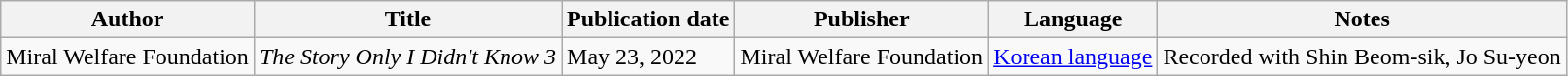<table class="wikitable">
<tr>
<th>Author</th>
<th scope="col">Title</th>
<th>Publication date</th>
<th>Publisher</th>
<th>Language</th>
<th scope="col">Notes</th>
</tr>
<tr>
<td>Miral Welfare Foundation</td>
<td><em>The Story Only I Didn't Know 3</em></td>
<td>May 23, 2022</td>
<td>Miral Welfare Foundation</td>
<td><a href='#'>Korean language</a></td>
<td>Recorded with Shin Beom-sik, Jo Su-yeon</td>
</tr>
</table>
